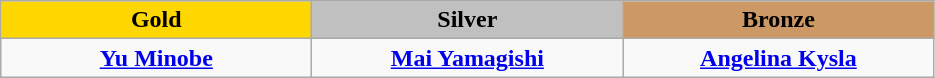<table class="wikitable" style="text-align:center">
<tr align="center">
<td width=200 bgcolor=gold><strong>Gold</strong></td>
<td width=200 bgcolor=silver><strong>Silver</strong></td>
<td width=200 bgcolor=CC9966><strong>Bronze</strong></td>
</tr>
<tr>
<td><strong><a href='#'>Yu Minobe</a></strong><br><small></small></td>
<td><strong><a href='#'>Mai Yamagishi</a></strong><br><small></small></td>
<td><strong><a href='#'>Angelina Kysla</a></strong><br><small></small></td>
</tr>
</table>
